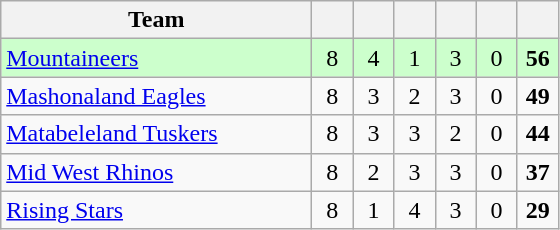<table class="wikitable" style="text-align:center">
<tr>
<th style="width:200px">Team</th>
<th width="20"></th>
<th width="20"></th>
<th width="20"></th>
<th width="20"></th>
<th width="20"></th>
<th width="20"></th>
</tr>
<tr style="background:#cfc">
<td style="text-align:left;"><a href='#'>Mountaineers</a></td>
<td>8</td>
<td>4</td>
<td>1</td>
<td>3</td>
<td>0</td>
<td><strong>56</strong></td>
</tr>
<tr>
<td style="text-align:left;"><a href='#'>Mashonaland Eagles</a></td>
<td>8</td>
<td>3</td>
<td>2</td>
<td>3</td>
<td>0</td>
<td><strong>49</strong></td>
</tr>
<tr>
<td style="text-align:left;"><a href='#'>Matabeleland Tuskers</a></td>
<td>8</td>
<td>3</td>
<td>3</td>
<td>2</td>
<td>0</td>
<td><strong>44</strong></td>
</tr>
<tr>
<td style="text-align:left;"><a href='#'>Mid West Rhinos</a></td>
<td>8</td>
<td>2</td>
<td>3</td>
<td>3</td>
<td>0</td>
<td><strong>37</strong></td>
</tr>
<tr>
<td style="text-align:left;"><a href='#'>Rising Stars</a></td>
<td>8</td>
<td>1</td>
<td>4</td>
<td>3</td>
<td>0</td>
<td><strong>29</strong></td>
</tr>
</table>
